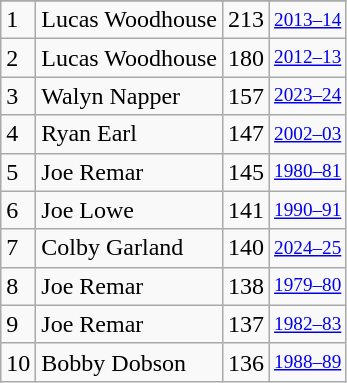<table class="wikitable">
<tr>
</tr>
<tr>
<td>1</td>
<td>Lucas Woodhouse</td>
<td>213</td>
<td style="font-size:80%;"><a href='#'>2013–14</a></td>
</tr>
<tr>
<td>2</td>
<td>Lucas Woodhouse</td>
<td>180</td>
<td style="font-size:80%;"><a href='#'>2012–13</a></td>
</tr>
<tr>
<td>3</td>
<td>Walyn Napper</td>
<td>157</td>
<td style="font-size:80%;"><a href='#'>2023–24</a></td>
</tr>
<tr>
<td>4</td>
<td>Ryan Earl</td>
<td>147</td>
<td style="font-size:80%;"><a href='#'>2002–03</a></td>
</tr>
<tr>
<td>5</td>
<td>Joe Remar</td>
<td>145</td>
<td style="font-size:80%;"><a href='#'>1980–81</a></td>
</tr>
<tr>
<td>6</td>
<td>Joe Lowe</td>
<td>141</td>
<td style="font-size:80%;"><a href='#'>1990–91</a></td>
</tr>
<tr>
<td>7</td>
<td>Colby Garland</td>
<td>140</td>
<td style="font-size:80%;"><a href='#'>2024–25</a></td>
</tr>
<tr>
<td>8</td>
<td>Joe Remar</td>
<td>138</td>
<td style="font-size:80%;"><a href='#'>1979–80</a></td>
</tr>
<tr>
<td>9</td>
<td>Joe Remar</td>
<td>137</td>
<td style="font-size:80%;"><a href='#'>1982–83</a></td>
</tr>
<tr>
<td>10</td>
<td>Bobby Dobson</td>
<td>136</td>
<td style="font-size:80%;"><a href='#'>1988–89</a></td>
</tr>
</table>
